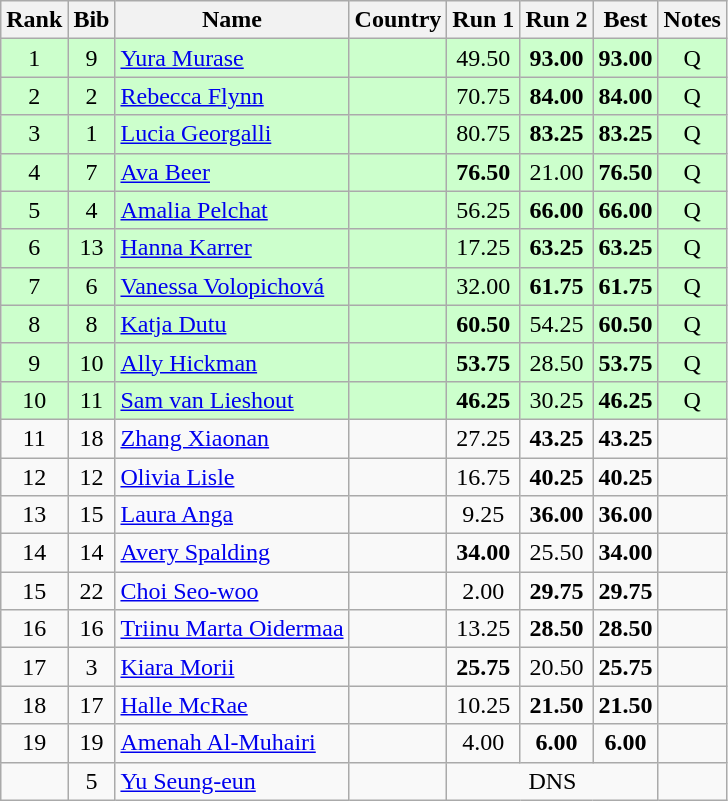<table class="wikitable sortable" style="text-align:center">
<tr>
<th>Rank</th>
<th>Bib</th>
<th>Name</th>
<th>Country</th>
<th>Run 1</th>
<th>Run 2</th>
<th>Best</th>
<th>Notes</th>
</tr>
<tr bgcolor=ccffcc>
<td>1</td>
<td>9</td>
<td align=left><a href='#'>Yura Murase</a></td>
<td align=left></td>
<td>49.50</td>
<td><strong>93.00</strong></td>
<td><strong>93.00</strong></td>
<td>Q</td>
</tr>
<tr bgcolor=ccffcc>
<td>2</td>
<td>2</td>
<td align=left><a href='#'>Rebecca Flynn</a></td>
<td align=left></td>
<td>70.75</td>
<td><strong>84.00</strong></td>
<td><strong>84.00</strong></td>
<td>Q</td>
</tr>
<tr bgcolor=ccffcc>
<td>3</td>
<td>1</td>
<td align=left><a href='#'>Lucia Georgalli</a></td>
<td align=left></td>
<td>80.75</td>
<td><strong>83.25</strong></td>
<td><strong>83.25</strong></td>
<td>Q</td>
</tr>
<tr bgcolor=ccffcc>
<td>4</td>
<td>7</td>
<td align=left><a href='#'>Ava Beer</a></td>
<td align=left></td>
<td><strong>76.50</strong></td>
<td>21.00</td>
<td><strong>76.50</strong></td>
<td>Q</td>
</tr>
<tr bgcolor=ccffcc>
<td>5</td>
<td>4</td>
<td align=left><a href='#'>Amalia Pelchat</a></td>
<td align=left></td>
<td>56.25</td>
<td><strong>66.00</strong></td>
<td><strong>66.00</strong></td>
<td>Q</td>
</tr>
<tr bgcolor=ccffcc>
<td>6</td>
<td>13</td>
<td align=left><a href='#'>Hanna Karrer</a></td>
<td align=left></td>
<td>17.25</td>
<td><strong>63.25</strong></td>
<td><strong>63.25</strong></td>
<td>Q</td>
</tr>
<tr bgcolor=ccffcc>
<td>7</td>
<td>6</td>
<td align=left><a href='#'>Vanessa Volopichová</a></td>
<td align=left></td>
<td>32.00</td>
<td><strong>61.75</strong></td>
<td><strong>61.75</strong></td>
<td>Q</td>
</tr>
<tr bgcolor=ccffcc>
<td>8</td>
<td>8</td>
<td align=left><a href='#'>Katja Dutu</a></td>
<td align=left></td>
<td><strong>60.50</strong></td>
<td>54.25</td>
<td><strong>60.50</strong></td>
<td>Q</td>
</tr>
<tr bgcolor=ccffcc>
<td>9</td>
<td>10</td>
<td align=left><a href='#'>Ally Hickman</a></td>
<td align=left></td>
<td><strong>53.75</strong></td>
<td>28.50</td>
<td><strong>53.75</strong></td>
<td>Q</td>
</tr>
<tr bgcolor=ccffcc>
<td>10</td>
<td>11</td>
<td align=left><a href='#'>Sam van Lieshout</a></td>
<td align=left></td>
<td><strong>46.25</strong></td>
<td>30.25</td>
<td><strong>46.25</strong></td>
<td>Q</td>
</tr>
<tr>
<td>11</td>
<td>18</td>
<td align=left><a href='#'>Zhang Xiaonan</a></td>
<td align=left></td>
<td>27.25</td>
<td><strong>43.25</strong></td>
<td><strong>43.25</strong></td>
<td></td>
</tr>
<tr>
<td>12</td>
<td>12</td>
<td align=left><a href='#'>Olivia Lisle</a></td>
<td align=left></td>
<td>16.75</td>
<td><strong>40.25</strong></td>
<td><strong>40.25</strong></td>
<td></td>
</tr>
<tr>
<td>13</td>
<td>15</td>
<td align=left><a href='#'>Laura Anga</a></td>
<td align=left></td>
<td>9.25</td>
<td><strong>36.00</strong></td>
<td><strong>36.00</strong></td>
<td></td>
</tr>
<tr>
<td>14</td>
<td>14</td>
<td align=left><a href='#'>Avery Spalding</a></td>
<td align=left></td>
<td><strong>34.00</strong></td>
<td>25.50</td>
<td><strong>34.00</strong></td>
<td></td>
</tr>
<tr>
<td>15</td>
<td>22</td>
<td align=left><a href='#'>Choi Seo-woo</a></td>
<td align=left></td>
<td>2.00</td>
<td><strong>29.75</strong></td>
<td><strong>29.75</strong></td>
<td></td>
</tr>
<tr>
<td>16</td>
<td>16</td>
<td align=left><a href='#'>Triinu Marta Oidermaa</a></td>
<td align=left></td>
<td>13.25</td>
<td><strong>28.50</strong></td>
<td><strong>28.50</strong></td>
<td></td>
</tr>
<tr>
<td>17</td>
<td>3</td>
<td align=left><a href='#'>Kiara Morii</a></td>
<td align=left></td>
<td><strong>25.75</strong></td>
<td>20.50</td>
<td><strong>25.75</strong></td>
<td></td>
</tr>
<tr>
<td>18</td>
<td>17</td>
<td align=left><a href='#'>Halle McRae</a></td>
<td align=left></td>
<td>10.25</td>
<td><strong>21.50</strong></td>
<td><strong>21.50</strong></td>
<td></td>
</tr>
<tr>
<td>19</td>
<td>19</td>
<td align=left><a href='#'>Amenah Al-Muhairi</a></td>
<td align=left></td>
<td>4.00</td>
<td><strong>6.00</strong></td>
<td><strong>6.00</strong></td>
<td></td>
</tr>
<tr>
<td></td>
<td>5</td>
<td align=left><a href='#'>Yu Seung-eun</a></td>
<td align=left></td>
<td colspan=3>DNS</td>
</tr>
</table>
